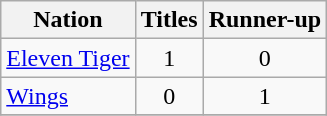<table class="wikitable sortable">
<tr>
<th>Nation</th>
<th>Titles</th>
<th>Runner-up</th>
</tr>
<tr>
<td> <a href='#'>Eleven Tiger</a></td>
<td align=center>1</td>
<td align=center>0</td>
</tr>
<tr>
<td> <a href='#'>Wings</a></td>
<td align=center>0</td>
<td align=center>1</td>
</tr>
<tr>
</tr>
</table>
